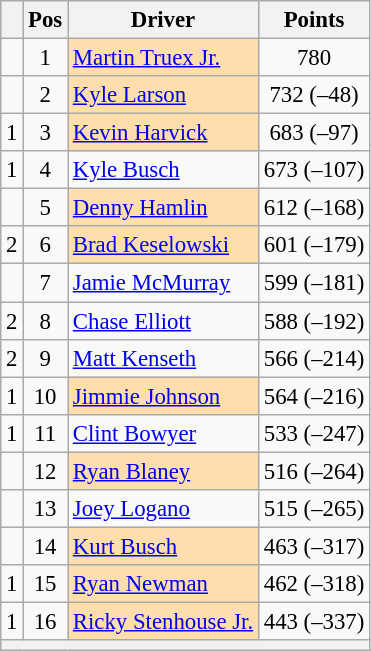<table class="wikitable" style="font-size: 95%">
<tr>
<th></th>
<th>Pos</th>
<th>Driver</th>
<th>Points</th>
</tr>
<tr>
<td align="left"></td>
<td style="text-align:center;">1</td>
<td style="background:#FFDEAD;"><a href='#'>Martin Truex Jr.</a></td>
<td style="text-align:center;">780</td>
</tr>
<tr>
<td align="left"></td>
<td style="text-align:center;">2</td>
<td style="background:#FFDEAD;"><a href='#'>Kyle Larson</a></td>
<td style="text-align:center;">732 (–48)</td>
</tr>
<tr>
<td align="left"> 1</td>
<td style="text-align:center;">3</td>
<td style="background:#FFDEAD;"><a href='#'>Kevin Harvick</a></td>
<td style="text-align:center;">683 (–97)</td>
</tr>
<tr>
<td align="left"> 1</td>
<td style="text-align:center;">4</td>
<td><a href='#'>Kyle Busch</a></td>
<td style="text-align:center;">673 (–107)</td>
</tr>
<tr>
<td align="left"></td>
<td style="text-align:center;">5</td>
<td style="background:#FFDEAD;"><a href='#'>Denny Hamlin</a></td>
<td style="text-align:center;">612 (–168)</td>
</tr>
<tr>
<td align="left"> 2</td>
<td style="text-align:center;">6</td>
<td style="background:#FFDEAD;"><a href='#'>Brad Keselowski</a></td>
<td style="text-align:center;">601 (–179)</td>
</tr>
<tr>
<td align="left"></td>
<td style="text-align:center;">7</td>
<td><a href='#'>Jamie McMurray</a></td>
<td style="text-align:center;">599 (–181)</td>
</tr>
<tr>
<td align="left"> 2</td>
<td style="text-align:center;">8</td>
<td><a href='#'>Chase Elliott</a></td>
<td style="text-align:center;">588 (–192)</td>
</tr>
<tr>
<td align="left"> 2</td>
<td style="text-align:center;">9</td>
<td><a href='#'>Matt Kenseth</a></td>
<td style="text-align:center;">566 (–214)</td>
</tr>
<tr>
<td align="left"> 1</td>
<td style="text-align:center;">10</td>
<td style="background:#FFDEAD;"><a href='#'>Jimmie Johnson</a></td>
<td style="text-align:center;">564 (–216)</td>
</tr>
<tr>
<td align="left"> 1</td>
<td style="text-align:center;">11</td>
<td><a href='#'>Clint Bowyer</a></td>
<td style="text-align:center;">533 (–247)</td>
</tr>
<tr>
<td align="left"></td>
<td style="text-align:center;">12</td>
<td style="background:#FFDEAD;"><a href='#'>Ryan Blaney</a></td>
<td style="text-align:center;">516 (–264)</td>
</tr>
<tr>
<td align="left"></td>
<td style="text-align:center;">13</td>
<td><a href='#'>Joey Logano</a></td>
<td style="text-align:center;">515 (–265)</td>
</tr>
<tr>
<td align="left"></td>
<td style="text-align:center;">14</td>
<td style="background:#FFDEAD;"><a href='#'>Kurt Busch</a></td>
<td style="text-align:center;">463 (–317)</td>
</tr>
<tr>
<td align="left"> 1</td>
<td style="text-align:center;">15</td>
<td style="background:#FFDEAD;"><a href='#'>Ryan Newman</a></td>
<td style="text-align:center;">462 (–318)</td>
</tr>
<tr>
<td align="left"> 1</td>
<td style="text-align:center;">16</td>
<td style="background:#FFDEAD;"><a href='#'>Ricky Stenhouse Jr.</a></td>
<td style="text-align:center;">443 (–337)</td>
</tr>
<tr class="sortbottom">
<th colspan="9"></th>
</tr>
</table>
